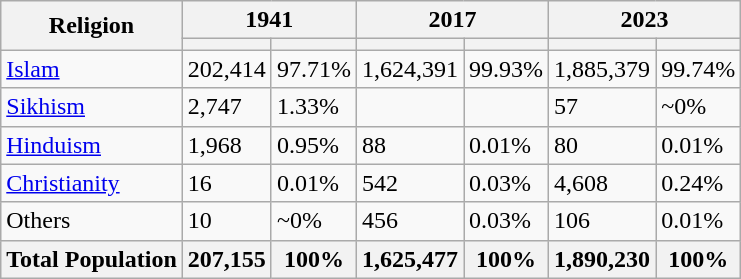<table class="wikitable sortable">
<tr>
<th rowspan="2">Religion</th>
<th colspan="2">1941</th>
<th colspan="2">2017</th>
<th colspan="2">2023</th>
</tr>
<tr>
<th></th>
<th></th>
<th></th>
<th></th>
<th></th>
<th></th>
</tr>
<tr>
<td><a href='#'>Islam</a> </td>
<td>202,414</td>
<td>97.71%</td>
<td>1,624,391</td>
<td>99.93%</td>
<td>1,885,379</td>
<td>99.74%</td>
</tr>
<tr>
<td><a href='#'>Sikhism</a> </td>
<td>2,747</td>
<td>1.33%</td>
<td></td>
<td></td>
<td>57</td>
<td>~0%</td>
</tr>
<tr>
<td><a href='#'>Hinduism</a> </td>
<td>1,968</td>
<td>0.95%</td>
<td>88</td>
<td>0.01%</td>
<td>80</td>
<td>0.01%</td>
</tr>
<tr>
<td><a href='#'>Christianity</a> </td>
<td>16</td>
<td>0.01%</td>
<td>542</td>
<td>0.03%</td>
<td>4,608</td>
<td>0.24%</td>
</tr>
<tr>
<td>Others</td>
<td>10</td>
<td>~0%</td>
<td>456</td>
<td>0.03%</td>
<td>106</td>
<td>0.01%</td>
</tr>
<tr>
<th>Total Population</th>
<th>207,155</th>
<th>100%</th>
<th>1,625,477</th>
<th>100%</th>
<th>1,890,230</th>
<th>100%</th>
</tr>
</table>
